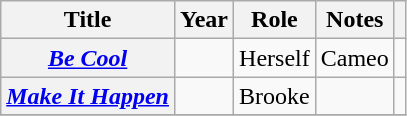<table class="wikitable sortable plainrowheaders">
<tr>
<th scope="col">Title</th>
<th scope="col">Year</th>
<th scope="col">Role</th>
<th scope="col">Notes</th>
<th scope="col" class="unsortable"></th>
</tr>
<tr>
<th scope="row"><em><a href='#'>Be Cool</a></em></th>
<td></td>
<td>Herself</td>
<td>Cameo</td>
<td></td>
</tr>
<tr>
<th scope="row"><em><a href='#'>Make It Happen</a></em></th>
<td></td>
<td>Brooke</td>
<td></td>
<td></td>
</tr>
<tr>
</tr>
</table>
